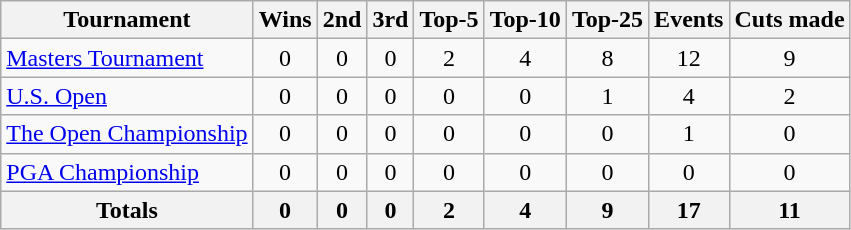<table class=wikitable style=text-align:center>
<tr>
<th>Tournament</th>
<th>Wins</th>
<th>2nd</th>
<th>3rd</th>
<th>Top-5</th>
<th>Top-10</th>
<th>Top-25</th>
<th>Events</th>
<th>Cuts made</th>
</tr>
<tr>
<td align=left><a href='#'>Masters Tournament</a></td>
<td>0</td>
<td>0</td>
<td>0</td>
<td>2</td>
<td>4</td>
<td>8</td>
<td>12</td>
<td>9</td>
</tr>
<tr>
<td align=left><a href='#'>U.S. Open</a></td>
<td>0</td>
<td>0</td>
<td>0</td>
<td>0</td>
<td>0</td>
<td>1</td>
<td>4</td>
<td>2</td>
</tr>
<tr>
<td align=left><a href='#'>The Open Championship</a></td>
<td>0</td>
<td>0</td>
<td>0</td>
<td>0</td>
<td>0</td>
<td>0</td>
<td>1</td>
<td>0</td>
</tr>
<tr>
<td align=left><a href='#'>PGA Championship</a></td>
<td>0</td>
<td>0</td>
<td>0</td>
<td>0</td>
<td>0</td>
<td>0</td>
<td>0</td>
<td>0</td>
</tr>
<tr>
<th>Totals</th>
<th>0</th>
<th>0</th>
<th>0</th>
<th>2</th>
<th>4</th>
<th>9</th>
<th>17</th>
<th>11</th>
</tr>
</table>
